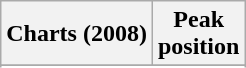<table class="wikitable plainrowheaders">
<tr>
<th scope="col">Charts (2008)</th>
<th scope="col">Peak<br>position</th>
</tr>
<tr>
</tr>
<tr>
</tr>
</table>
